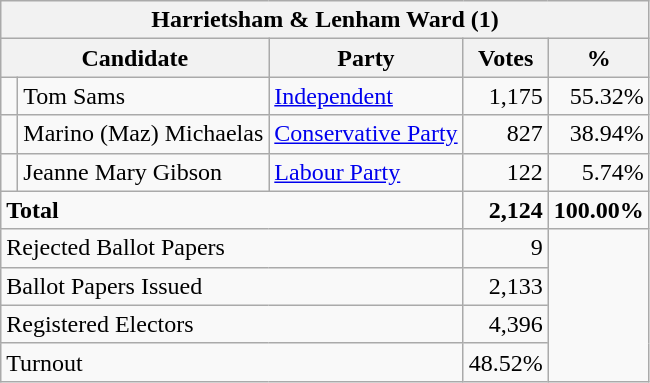<table class="wikitable" border="1" style="text-align:right; font-size:100%">
<tr>
<th align=center colspan=5>Harrietsham & Lenham Ward (1)</th>
</tr>
<tr>
<th align=left colspan=2>Candidate</th>
<th align=left>Party</th>
<th align=center>Votes</th>
<th align=center>%</th>
</tr>
<tr>
<td></td>
<td align=left>Tom Sams</td>
<td align=left><a href='#'>Independent</a></td>
<td>1,175</td>
<td>55.32%</td>
</tr>
<tr>
<td bgcolor=> </td>
<td align=left>Marino (Maz) Michaelas</td>
<td align=left><a href='#'>Conservative Party</a></td>
<td>827</td>
<td>38.94%</td>
</tr>
<tr>
<td bgcolor=> </td>
<td align=left>Jeanne Mary Gibson</td>
<td align=left><a href='#'>Labour Party</a></td>
<td>122</td>
<td>5.74%</td>
</tr>
<tr>
<td align=left colspan=3><strong>Total</strong></td>
<td><strong>2,124</strong></td>
<td><strong>100.00%</strong></td>
</tr>
<tr>
<td align=left colspan=3>Rejected Ballot Papers</td>
<td>9</td>
<td rowspan=4></td>
</tr>
<tr>
<td align=left colspan=3>Ballot Papers Issued</td>
<td>2,133</td>
</tr>
<tr>
<td align=left colspan=3>Registered Electors</td>
<td>4,396</td>
</tr>
<tr>
<td align=left colspan=3>Turnout</td>
<td>48.52%</td>
</tr>
</table>
